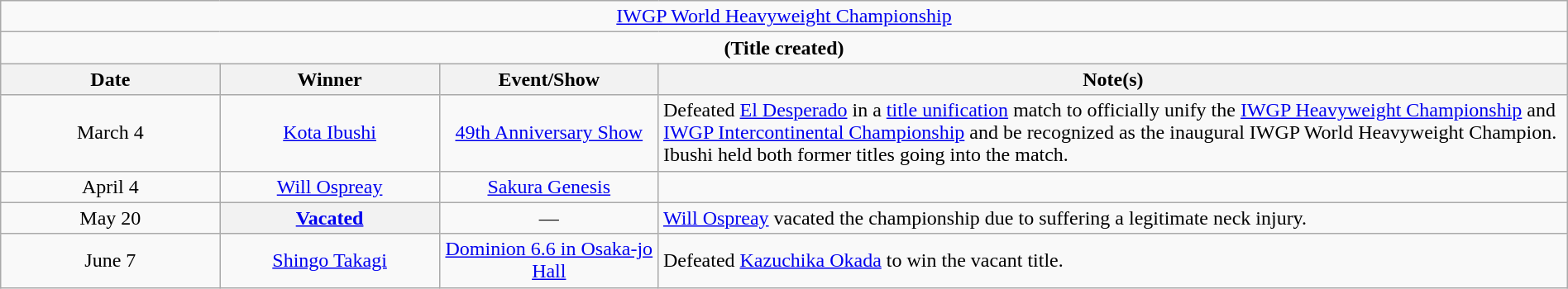<table class="wikitable" style="text-align:center; width:100%;">
<tr>
<td colspan="4" style="text-align: center;"><a href='#'>IWGP World Heavyweight Championship</a></td>
</tr>
<tr>
<td colspan="4" style="text-align: center;"><strong>(Title created)</strong></td>
</tr>
<tr>
<th width=14%>Date</th>
<th width=14%>Winner</th>
<th width=14%>Event/Show</th>
<th width=58%>Note(s)</th>
</tr>
<tr>
<td>March 4</td>
<td><a href='#'>Kota Ibushi</a></td>
<td><a href='#'>49th Anniversary Show</a></td>
<td align=left>Defeated <a href='#'>El Desperado</a> in a <a href='#'>title unification</a> match to officially unify the <a href='#'>IWGP Heavyweight Championship</a> and <a href='#'>IWGP Intercontinental Championship</a> and be recognized as the inaugural IWGP World Heavyweight Champion. Ibushi held both former titles going into the match.</td>
</tr>
<tr>
<td>April 4</td>
<td><a href='#'>Will Ospreay</a></td>
<td><a href='#'>Sakura Genesis</a></td>
<td></td>
</tr>
<tr>
<td>May 20</td>
<th><a href='#'>Vacated</a></th>
<td>—</td>
<td align=left><a href='#'>Will Ospreay</a> vacated the championship due to suffering a legitimate neck injury.</td>
</tr>
<tr>
<td>June 7</td>
<td><a href='#'>Shingo Takagi</a></td>
<td><a href='#'>Dominion 6.6 in Osaka-jo Hall</a></td>
<td align=left>Defeated <a href='#'>Kazuchika Okada</a> to win the vacant title.</td>
</tr>
</table>
